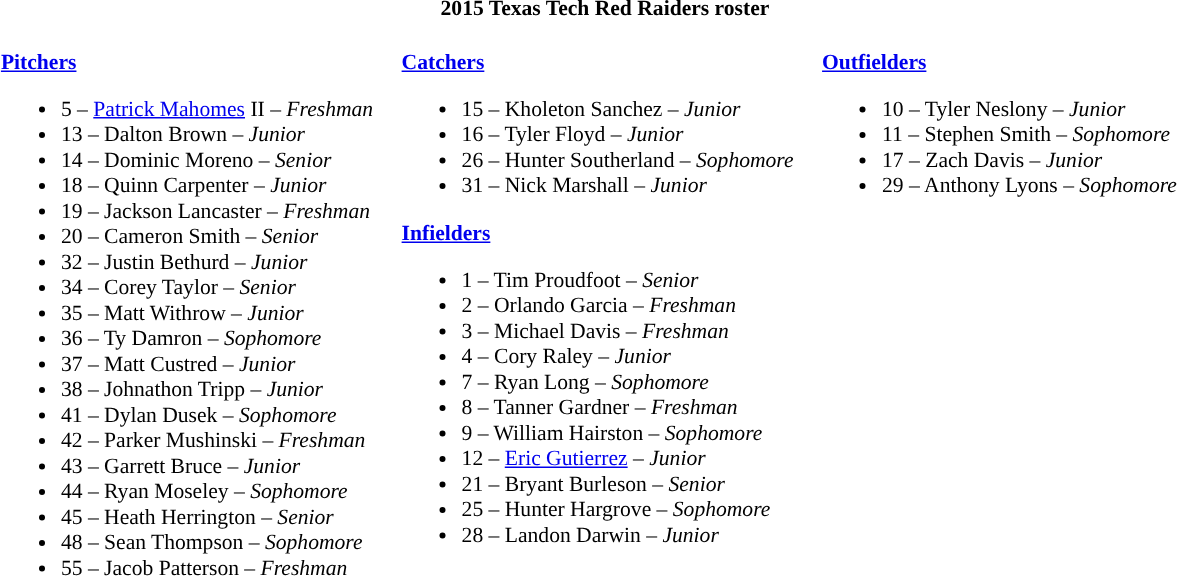<table class="toccolours" style="border-collapse:collapse; font-size:90%;">
<tr>
<th colspan=9>2015 Texas Tech Red Raiders roster</th>
</tr>
<tr>
<td width="03"> </td>
<td valign="top"><br><strong><a href='#'>Pitchers</a></strong><ul><li>5 – <a href='#'>Patrick Mahomes</a> II – <em>Freshman</em></li><li>13 – Dalton Brown – <em>Junior</em></li><li>14 – Dominic Moreno – <em>Senior</em></li><li>18 – Quinn Carpenter – <em>Junior</em></li><li>19 – Jackson Lancaster – <em>Freshman</em></li><li>20 – Cameron Smith – <em>Senior</em></li><li>32 – Justin Bethurd – <em>Junior</em></li><li>34 – Corey Taylor – <em>Senior</em></li><li>35 – Matt Withrow – <em>Junior</em></li><li>36 – Ty Damron – <em>Sophomore</em></li><li>37 – Matt Custred – <em>Junior</em></li><li>38 – Johnathon Tripp – <em>Junior</em></li><li>41 – Dylan Dusek – <em>Sophomore</em></li><li>42 – Parker Mushinski – <em>Freshman</em></li><li>43 – Garrett Bruce – <em>Junior</em></li><li>44 – Ryan Moseley – <em>Sophomore</em></li><li>45 – Heath Herrington – <em> Senior</em></li><li>48 – Sean Thompson – <em>Sophomore</em></li><li>55 – Jacob Patterson – <em>Freshman</em></li></ul></td>
<td width="15"> </td>
<td valign="top"><br><strong><a href='#'>Catchers</a></strong><ul><li>15 – Kholeton Sanchez – <em>Junior</em></li><li>16 – Tyler Floyd – <em>Junior</em></li><li>26 – Hunter Southerland – <em>Sophomore</em></li><li>31 – Nick Marshall – <em>Junior</em></li></ul><strong><a href='#'>Infielders</a></strong><ul><li>1 – Tim Proudfoot – <em>Senior</em></li><li>2 – Orlando Garcia – <em>Freshman</em></li><li>3 – Michael Davis – <em>Freshman</em></li><li>4 – Cory Raley – <em>Junior</em></li><li>7 – Ryan Long – <em>Sophomore</em></li><li>8 – Tanner Gardner – <em>Freshman</em></li><li>9 – William Hairston – <em>Sophomore</em></li><li>12 – <a href='#'>Eric Gutierrez</a> – <em>Junior</em></li><li>21 – Bryant Burleson – <em>Senior</em></li><li>25 – Hunter Hargrove – <em>Sophomore</em></li><li>28 – Landon Darwin – <em>Junior</em></li></ul></td>
<td width="15"> </td>
<td valign="top"><br><strong><a href='#'>Outfielders</a></strong><ul><li>10 – Tyler Neslony – <em>Junior</em></li><li>11 – Stephen Smith – <em>Sophomore</em></li><li>17 – Zach Davis – <em>Junior</em></li><li>29 – Anthony Lyons – <em>Sophomore</em></li></ul></td>
<td width="25"> </td>
</tr>
</table>
